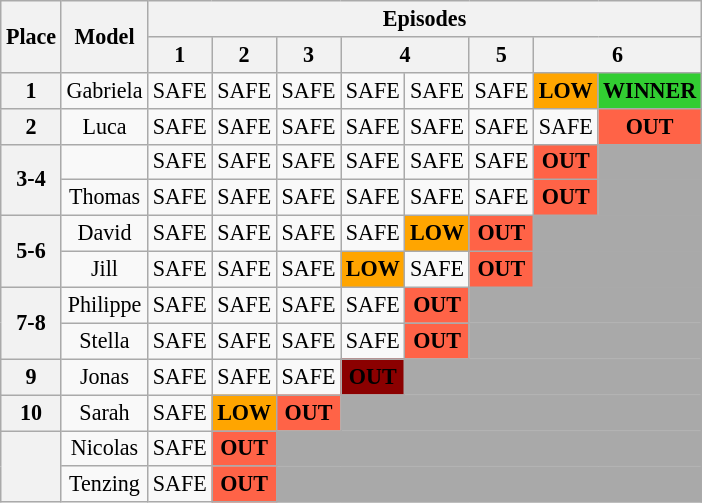<table class="wikitable" style="text-align:center; font-size:92%">
<tr>
<th rowspan="2">Place</th>
<th rowspan="2">Model</th>
<th colspan="20">Episodes</th>
</tr>
<tr>
<th>1</th>
<th>2</th>
<th>3</th>
<th colspan="2">4</th>
<th>5</th>
<th colspan="2">6</th>
</tr>
<tr>
<th>1</th>
<td>Gabriela</td>
<td>SAFE</td>
<td>SAFE</td>
<td>SAFE</td>
<td>SAFE</td>
<td>SAFE</td>
<td>SAFE</td>
<td bgcolor="orange"><strong>LOW</strong></td>
<td style="background:limegreen;"><strong>WINNER</strong></td>
</tr>
<tr>
<th>2</th>
<td>Luca</td>
<td>SAFE</td>
<td>SAFE</td>
<td>SAFE</td>
<td>SAFE</td>
<td>SAFE</td>
<td>SAFE</td>
<td>SAFE</td>
<td style="background:tomato;"><strong>OUT</strong></td>
</tr>
<tr>
<th rowspan="2">3-4</th>
<td></td>
<td>SAFE</td>
<td>SAFE</td>
<td>SAFE</td>
<td>SAFE</td>
<td>SAFE</td>
<td>SAFE</td>
<td style="background:tomato;"><strong>OUT</strong></td>
<td style="background:darkgrey;"></td>
</tr>
<tr>
<td>Thomas</td>
<td>SAFE</td>
<td>SAFE</td>
<td>SAFE</td>
<td>SAFE</td>
<td>SAFE</td>
<td>SAFE</td>
<td style="background:tomato;"><strong>OUT</strong></td>
<td style="background:darkgrey;"></td>
</tr>
<tr>
<th rowspan="2">5-6</th>
<td>David</td>
<td>SAFE</td>
<td>SAFE</td>
<td>SAFE</td>
<td>SAFE</td>
<td bgcolor="orange"><strong>LOW</strong></td>
<td style="background:tomato;"><strong>OUT</strong></td>
<td colspan="25" style="background:darkgrey"></td>
</tr>
<tr>
<td>Jill</td>
<td>SAFE</td>
<td>SAFE</td>
<td>SAFE</td>
<td bgcolor="orange"><strong>LOW</strong></td>
<td>SAFE</td>
<td style="background:tomato;"><strong>OUT</strong></td>
<td colspan="25" style="background:darkgrey"></td>
</tr>
<tr>
<th rowspan="2">7-8</th>
<td>Philippe</td>
<td>SAFE</td>
<td>SAFE</td>
<td>SAFE</td>
<td>SAFE</td>
<td style="background:tomato;"><strong>OUT</strong></td>
<td colspan="25" style="background:darkgrey"></td>
</tr>
<tr>
<td>Stella</td>
<td>SAFE</td>
<td>SAFE</td>
<td>SAFE</td>
<td>SAFE</td>
<td style="background:tomato;"><strong>OUT</strong></td>
<td colspan="25" style="background:darkgrey"></td>
</tr>
<tr>
<th>9</th>
<td>Jonas</td>
<td>SAFE</td>
<td>SAFE</td>
<td>SAFE</td>
<td style="background:darkred;"><strong><span>OUT</span></strong></td>
<td colspan="25" style="background:darkgrey"></td>
</tr>
<tr>
<th>10</th>
<td>Sarah</td>
<td>SAFE</td>
<td bgcolor="orange"><strong>LOW</strong></td>
<td style="background:tomato;"><strong>OUT</strong></td>
<td colspan="25" style="background:darkgrey"></td>
</tr>
<tr>
<th rowspan="2"></th>
<td>Nicolas</td>
<td>SAFE</td>
<td style="background:tomato;"><strong>OUT</strong></td>
<td colspan="25" style="background:darkgrey"></td>
</tr>
<tr>
<td>Tenzing</td>
<td>SAFE</td>
<td style="background:tomato;"><strong>OUT</strong></td>
<td colspan="25" style="background:darkgrey"></td>
</tr>
</table>
